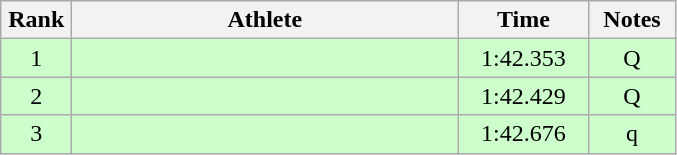<table class=wikitable style="text-align:center">
<tr>
<th width=40>Rank</th>
<th width=250>Athlete</th>
<th width=80>Time</th>
<th width=50>Notes</th>
</tr>
<tr bgcolor="ccffcc">
<td>1</td>
<td align=left></td>
<td>1:42.353</td>
<td>Q</td>
</tr>
<tr bgcolor="ccffcc">
<td>2</td>
<td align=left></td>
<td>1:42.429</td>
<td>Q</td>
</tr>
<tr bgcolor="ccffcc">
<td>3</td>
<td align=left></td>
<td>1:42.676</td>
<td>q</td>
</tr>
</table>
